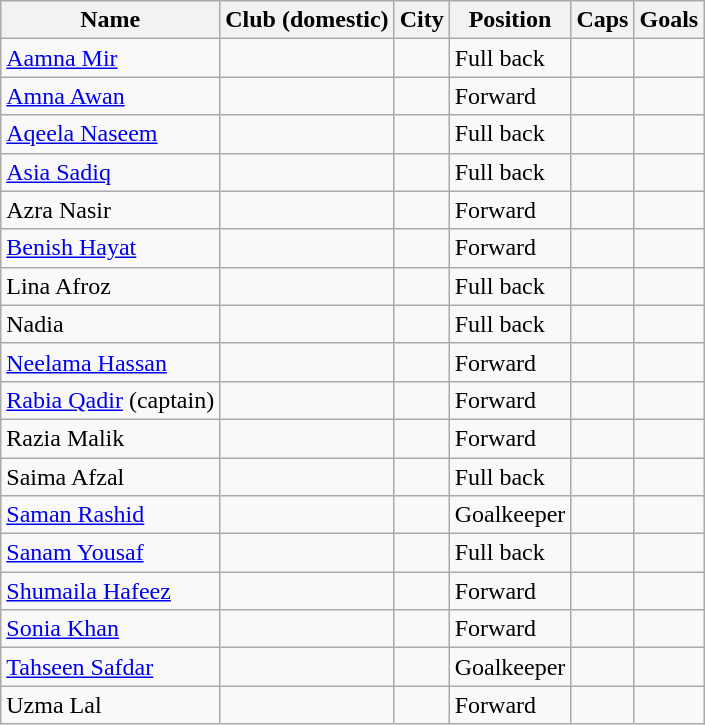<table class="wikitable">
<tr>
<th>Name</th>
<th>Club (domestic)</th>
<th>City</th>
<th>Position</th>
<th>Caps</th>
<th>Goals</th>
</tr>
<tr>
<td><a href='#'>Aamna Mir</a></td>
<td></td>
<td></td>
<td>Full back</td>
<td></td>
<td></td>
</tr>
<tr>
<td><a href='#'>Amna Awan</a></td>
<td></td>
<td></td>
<td>Forward</td>
<td></td>
<td></td>
</tr>
<tr>
<td><a href='#'>Aqeela Naseem</a></td>
<td></td>
<td></td>
<td>Full back</td>
<td></td>
<td></td>
</tr>
<tr>
<td><a href='#'>Asia Sadiq</a></td>
<td></td>
<td></td>
<td>Full back</td>
<td></td>
<td></td>
</tr>
<tr>
<td>Azra Nasir</td>
<td></td>
<td></td>
<td>Forward</td>
<td></td>
<td></td>
</tr>
<tr>
<td><a href='#'>Benish Hayat</a></td>
<td></td>
<td></td>
<td>Forward</td>
<td></td>
<td></td>
</tr>
<tr>
<td>Lina Afroz</td>
<td></td>
<td></td>
<td>Full back</td>
<td></td>
<td></td>
</tr>
<tr>
<td>Nadia</td>
<td></td>
<td></td>
<td>Full back</td>
<td></td>
<td></td>
</tr>
<tr>
<td><a href='#'>Neelama Hassan</a></td>
<td></td>
<td></td>
<td>Forward</td>
<td></td>
<td></td>
</tr>
<tr>
<td><a href='#'>Rabia Qadir</a> (captain)</td>
<td></td>
<td></td>
<td>Forward</td>
<td></td>
<td></td>
</tr>
<tr>
<td>Razia Malik</td>
<td></td>
<td></td>
<td>Forward</td>
<td></td>
<td></td>
</tr>
<tr>
<td>Saima Afzal</td>
<td></td>
<td></td>
<td>Full back</td>
<td></td>
<td></td>
</tr>
<tr>
<td><a href='#'>Saman Rashid</a></td>
<td></td>
<td></td>
<td>Goalkeeper</td>
<td></td>
<td></td>
</tr>
<tr>
<td><a href='#'>Sanam Yousaf</a></td>
<td></td>
<td></td>
<td>Full back</td>
<td></td>
<td></td>
</tr>
<tr>
<td><a href='#'>Shumaila Hafeez</a></td>
<td></td>
<td></td>
<td>Forward</td>
<td></td>
<td></td>
</tr>
<tr>
<td><a href='#'>Sonia Khan</a></td>
<td></td>
<td></td>
<td>Forward</td>
<td></td>
<td></td>
</tr>
<tr>
<td><a href='#'>Tahseen Safdar</a></td>
<td></td>
<td></td>
<td>Goalkeeper</td>
<td></td>
<td></td>
</tr>
<tr>
<td>Uzma Lal</td>
<td></td>
<td></td>
<td>Forward</td>
<td></td>
<td></td>
</tr>
</table>
